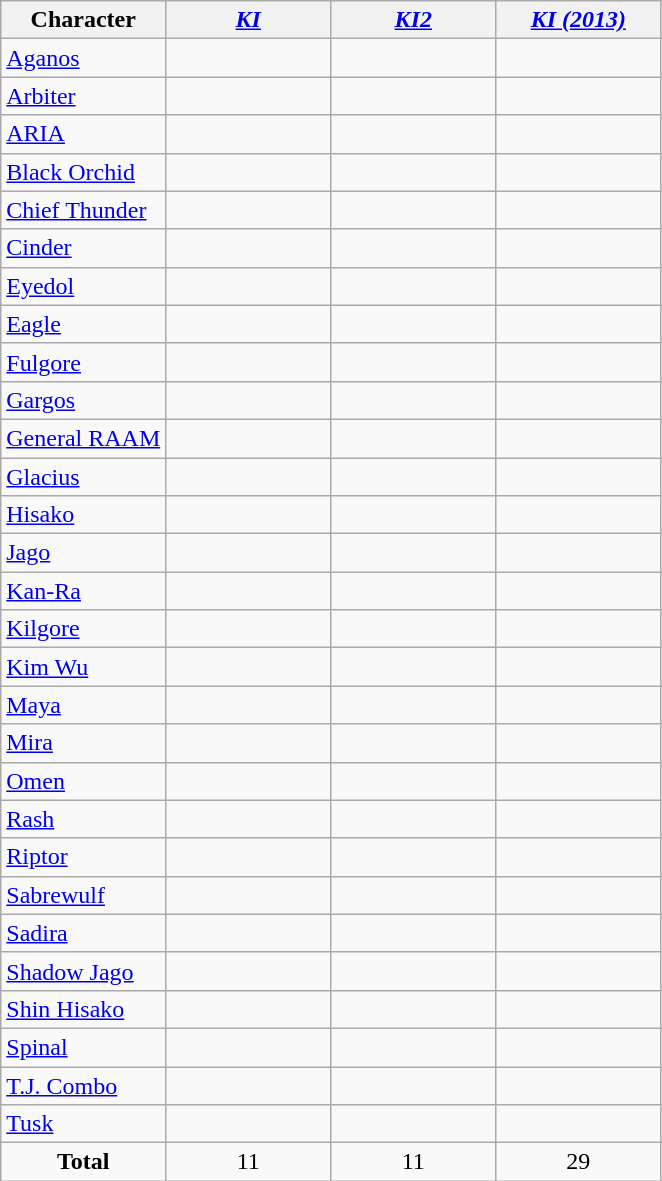<table class="wikitable sortable">
<tr>
<th style="width:25%;">Character</th>
<th style="width:25%;"><em><a href='#'>KI</a></em></th>
<th style="width:25%;"><em><a href='#'>KI2</a></em></th>
<th style="width:25%;"><em><a href='#'>KI (2013)</a></em></th>
</tr>
<tr>
<td><a href='#'>Aganos</a></td>
<td></td>
<td></td>
<td></td>
</tr>
<tr>
<td><a href='#'>Arbiter</a></td>
<td></td>
<td></td>
<td></td>
</tr>
<tr>
<td><a href='#'>ARIA</a></td>
<td></td>
<td></td>
<td></td>
</tr>
<tr>
<td><a href='#'>Black Orchid</a></td>
<td></td>
<td></td>
<td></td>
</tr>
<tr>
<td><a href='#'>Chief Thunder</a></td>
<td></td>
<td></td>
<td></td>
</tr>
<tr>
<td><a href='#'>Cinder</a></td>
<td></td>
<td></td>
<td></td>
</tr>
<tr>
<td><a href='#'>Eyedol</a></td>
<td></td>
<td></td>
<td></td>
</tr>
<tr>
<td><a href='#'>Eagle</a></td>
<td></td>
<td></td>
<td></td>
</tr>
<tr>
<td><a href='#'>Fulgore</a></td>
<td></td>
<td></td>
<td></td>
</tr>
<tr>
<td><a href='#'>Gargos</a></td>
<td></td>
<td></td>
<td></td>
</tr>
<tr>
<td><a href='#'>General RAAM</a></td>
<td></td>
<td></td>
<td></td>
</tr>
<tr>
<td><a href='#'>Glacius</a></td>
<td></td>
<td></td>
<td></td>
</tr>
<tr>
<td><a href='#'>Hisako</a></td>
<td></td>
<td></td>
<td></td>
</tr>
<tr>
<td><a href='#'>Jago</a></td>
<td></td>
<td></td>
<td></td>
</tr>
<tr>
<td><a href='#'>Kan-Ra</a></td>
<td></td>
<td></td>
<td></td>
</tr>
<tr>
<td><a href='#'>Kilgore</a></td>
<td></td>
<td></td>
<td></td>
</tr>
<tr>
<td><a href='#'>Kim Wu</a></td>
<td></td>
<td></td>
<td></td>
</tr>
<tr>
<td><a href='#'>Maya</a></td>
<td></td>
<td></td>
<td></td>
</tr>
<tr>
<td><a href='#'>Mira</a></td>
<td></td>
<td></td>
<td></td>
</tr>
<tr>
<td><a href='#'>Omen</a></td>
<td></td>
<td></td>
<td></td>
</tr>
<tr>
<td><a href='#'>Rash</a></td>
<td></td>
<td></td>
<td></td>
</tr>
<tr>
<td><a href='#'>Riptor</a></td>
<td></td>
<td></td>
<td></td>
</tr>
<tr>
<td><a href='#'>Sabrewulf</a></td>
<td></td>
<td></td>
<td></td>
</tr>
<tr>
<td><a href='#'>Sadira</a></td>
<td></td>
<td></td>
<td></td>
</tr>
<tr>
<td><a href='#'>Shadow Jago</a></td>
<td></td>
<td></td>
<td></td>
</tr>
<tr>
<td><a href='#'>Shin Hisako</a></td>
<td></td>
<td></td>
<td></td>
</tr>
<tr>
<td><a href='#'>Spinal</a></td>
<td></td>
<td></td>
<td></td>
</tr>
<tr>
<td><a href='#'>T.J. Combo</a></td>
<td></td>
<td></td>
<td></td>
</tr>
<tr>
<td><a href='#'>Tusk</a></td>
<td></td>
<td></td>
<td></td>
</tr>
<tr class="sortbottom" style="text-align:center;">
<td><strong>Total</strong></td>
<td>11</td>
<td>11</td>
<td>29</td>
</tr>
</table>
